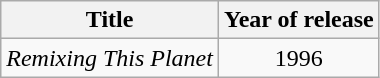<table class="wikitable">
<tr>
<th align="left">Title</th>
<th align="left">Year of release</th>
</tr>
<tr>
<td align="left"><em>Remixing This Planet</em></td>
<td style="text-align:center;">1996</td>
</tr>
</table>
